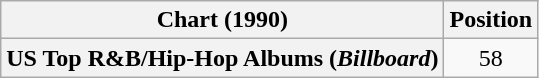<table class="wikitable plainrowheaders" style="text-align:center">
<tr>
<th scope="col">Chart (1990)</th>
<th scope="col">Position</th>
</tr>
<tr>
<th scope="row">US Top R&B/Hip-Hop Albums (<em>Billboard</em>)</th>
<td>58</td>
</tr>
</table>
